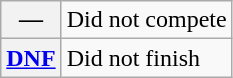<table class="wikitable">
<tr>
<th scope="row">—</th>
<td>Did not compete</td>
</tr>
<tr>
<th scope="row"><a href='#'>DNF</a></th>
<td>Did not finish</td>
</tr>
</table>
